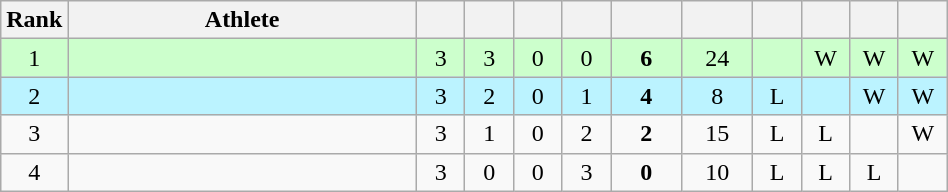<table class="wikitable" style="text-align: center;">
<tr>
<th width=25>Rank</th>
<th width=225>Athlete</th>
<th width=25></th>
<th width=25></th>
<th width=25></th>
<th width=25></th>
<th width=40></th>
<th width=40></th>
<th width=25></th>
<th width=25></th>
<th width=25></th>
<th width=25></th>
</tr>
<tr bgcolor=ccffcc>
<td>1</td>
<td align=left></td>
<td>3</td>
<td>3</td>
<td>0</td>
<td>0</td>
<td><strong>6</strong></td>
<td>24</td>
<td></td>
<td>W</td>
<td>W</td>
<td>W</td>
</tr>
<tr bgcolor=bbf3ff>
<td>2</td>
<td align=left></td>
<td>3</td>
<td>2</td>
<td>0</td>
<td>1</td>
<td><strong>4</strong></td>
<td>8</td>
<td>L</td>
<td></td>
<td>W</td>
<td>W</td>
</tr>
<tr>
<td>3</td>
<td align=left></td>
<td>3</td>
<td>1</td>
<td>0</td>
<td>2</td>
<td><strong>2</strong></td>
<td>15</td>
<td>L</td>
<td>L</td>
<td></td>
<td>W</td>
</tr>
<tr>
<td>4</td>
<td align=left></td>
<td>3</td>
<td>0</td>
<td>0</td>
<td>3</td>
<td><strong>0</strong></td>
<td>10</td>
<td>L</td>
<td>L</td>
<td>L</td>
<td></td>
</tr>
</table>
